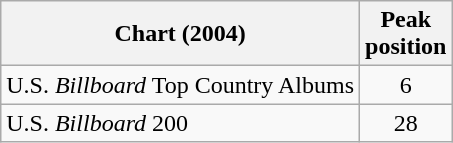<table class="wikitable">
<tr>
<th>Chart (2004)</th>
<th>Peak<br>position</th>
</tr>
<tr>
<td>U.S. <em>Billboard</em> Top Country Albums</td>
<td style="text-align:center;">6</td>
</tr>
<tr>
<td>U.S. <em>Billboard</em> 200</td>
<td style="text-align:center;">28</td>
</tr>
</table>
